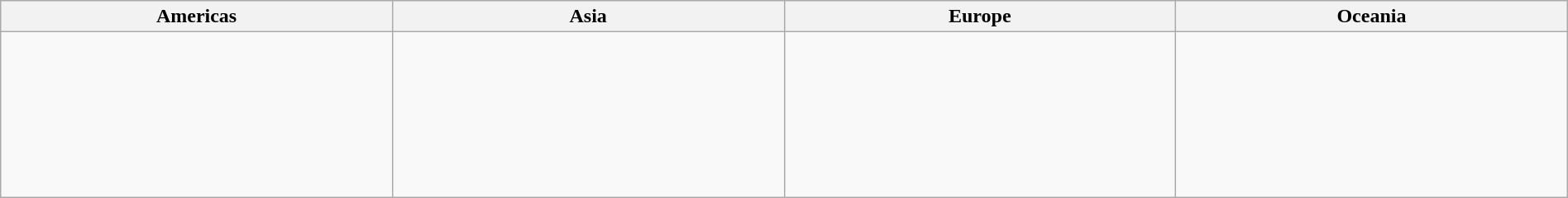<table class=wikitable width=100%>
<tr>
<th width=16%>Americas</th>
<th width=16%>Asia</th>
<th width=16%>Europe</th>
<th width=16%>Oceania</th>
</tr>
<tr valign=top>
<td><br><br></td>
<td><br><br></td>
<td><br><br><br><br><br><br><br></td>
<td></td>
</tr>
</table>
